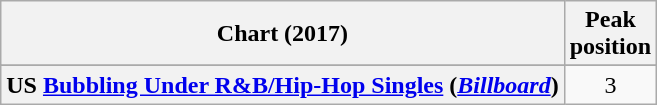<table class="wikitable sortable plainrowheaders" style="text-align:center">
<tr>
<th scope="col">Chart (2017)</th>
<th scope="col">Peak<br>position</th>
</tr>
<tr>
</tr>
<tr>
</tr>
<tr>
<th scope="row">US <a href='#'>Bubbling Under R&B/Hip-Hop Singles</a> (<a href='#'><em>Billboard</em></a>)</th>
<td>3</td>
</tr>
</table>
